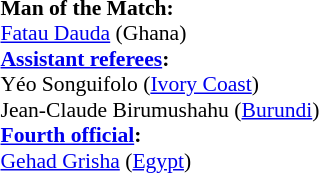<table width=50% style="font-size: 90%">
<tr>
<td><br><strong>Man of the Match:</strong>
<br><a href='#'>Fatau Dauda</a> (Ghana)<br><strong><a href='#'>Assistant referees</a>:</strong>
<br>Yéo Songuifolo (<a href='#'>Ivory Coast</a>)
<br>Jean-Claude Birumushahu (<a href='#'>Burundi</a>)
<br><strong><a href='#'>Fourth official</a>:</strong>
<br><a href='#'>Gehad Grisha</a> (<a href='#'>Egypt</a>)</td>
</tr>
</table>
